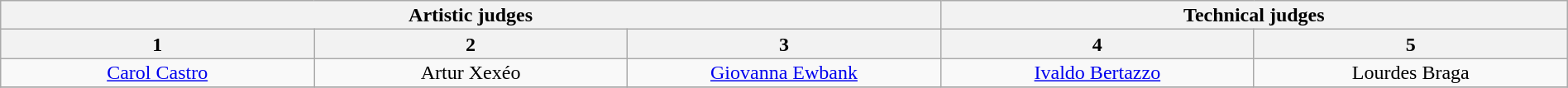<table class="wikitable" style="font-size:100%; line-height:16px; text-align:center" width="100%">
<tr>
<th colspan=3>Artistic judges</th>
<th colspan=2>Technical judges</th>
</tr>
<tr>
<th>1</th>
<th>2</th>
<th>3</th>
<th>4</th>
<th>5</th>
</tr>
<tr>
<td width=150><a href='#'>Carol Castro</a></td>
<td width=150>Artur Xexéo</td>
<td width=150><a href='#'>Giovanna Ewbank</a></td>
<td width=150><a href='#'>Ivaldo Bertazzo</a></td>
<td width=150>Lourdes Braga</td>
</tr>
<tr>
</tr>
</table>
